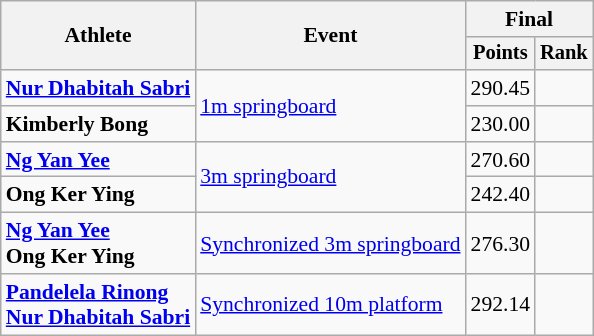<table class="wikitable" style="font-size:90%">
<tr>
<th rowspan="2">Athlete</th>
<th rowspan="2">Event</th>
<th colspan="2">Final</th>
</tr>
<tr style="font-size:95%">
<th>Points</th>
<th>Rank</th>
</tr>
<tr align="center">
<td align="left"><strong><a href='#'>Nur Dhabitah Sabri</a></strong></td>
<td rowspan="2" align="left"><a href='#'>1m springboard</a></td>
<td>290.45</td>
<td></td>
</tr>
<tr align="center">
<td align="left"><strong>Kimberly Bong</strong></td>
<td>230.00</td>
<td></td>
</tr>
<tr align="center">
<td align="left"><strong><a href='#'>Ng Yan Yee</a></strong></td>
<td rowspan="2" align="left"><a href='#'>3m springboard</a></td>
<td>270.60</td>
<td></td>
</tr>
<tr align="center">
<td align="left"><strong>Ong Ker Ying</strong></td>
<td>242.40</td>
<td></td>
</tr>
<tr align="center">
<td align="left"><strong><a href='#'>Ng Yan Yee</a><br>Ong Ker Ying</strong></td>
<td align="left"><a href='#'>Synchronized 3m springboard</a></td>
<td>276.30</td>
<td></td>
</tr>
<tr align="center">
<td align="left"><strong><a href='#'>Pandelela Rinong</a><br><a href='#'>Nur Dhabitah Sabri</a></strong></td>
<td align="left"><a href='#'>Synchronized 10m platform</a></td>
<td>292.14</td>
<td></td>
</tr>
</table>
